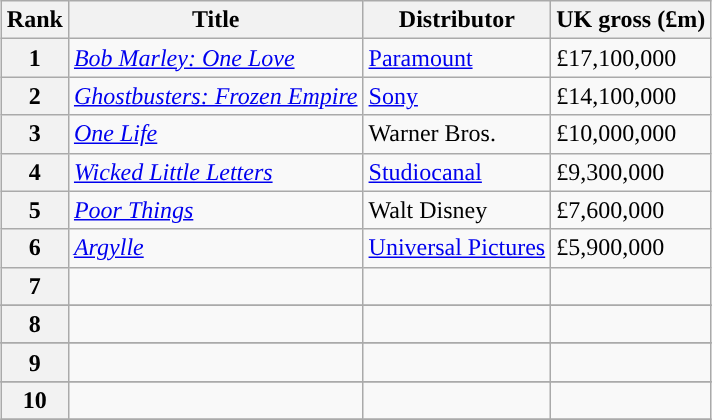<table class="wikitable" style="margin:auto; margin:auto;">
<tr>
<th>Rank</th>
<th>Title</th>
<th>Distributor</th>
<th>UK gross (£m)</th>
</tr>
<tr>
<th style="text-align:center;">1</th>
<td><em><a href='#'>Bob Marley: One Love</a></em></td>
<td><a href='#'>Paramount</a></td>
<td>£17,100,000</td>
</tr>
<tr>
<th style="text-align:center;">2</th>
<td><em><a href='#'>Ghostbusters: Frozen Empire</a></em></td>
<td><a href='#'>Sony</a></td>
<td>£14,100,000</td>
</tr>
<tr>
<th style="text-align:center;">3</th>
<td><em><a href='#'>One Life</a></em></td>
<td>Warner Bros.</td>
<td>£10,000,000</td>
</tr>
<tr>
<th style="text-align:center;">4</th>
<td><em><a href='#'>Wicked Little Letters</a></em></td>
<td><a href='#'>Studiocanal</a></td>
<td>£9,300,000</td>
</tr>
<tr>
<th style="text-align:center;">5</th>
<td><em><a href='#'>Poor Things</a></em></td>
<td>Walt Disney</td>
<td>£7,600,000</td>
</tr>
<tr>
<th style="text-align:center;">6</th>
<td><em><a href='#'>Argylle</a></em></td>
<td><a href='#'>Universal Pictures</a></td>
<td>£5,900,000</td>
</tr>
<tr>
<th style="text-align:center;">7</th>
<td></td>
<td></td>
<td></td>
</tr>
<tr>
</tr>
<tr style="text-align:left; |">
<th style="text-align:center;">8</th>
<td></td>
<td></td>
<td></td>
</tr>
<tr>
</tr>
<tr style="text-align:left; |">
<th style="text-align:center;">9</th>
<td></td>
<td></td>
<td></td>
</tr>
<tr>
</tr>
<tr style="text-align:left; |">
<th style="text-align:center;">10</th>
<td></td>
<td></td>
<td></td>
</tr>
<tr>
</tr>
</table>
